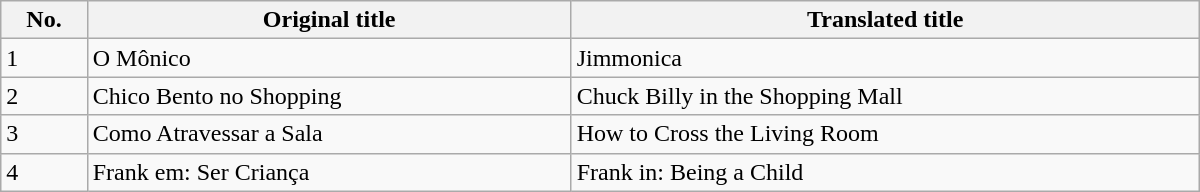<table class=wikitable width=800>
<tr>
<th>No.</th>
<th>Original title</th>
<th>Translated title</th>
</tr>
<tr>
<td>1</td>
<td>O Mônico</td>
<td>Jimmonica</td>
</tr>
<tr>
<td>2</td>
<td>Chico Bento no Shopping</td>
<td>Chuck Billy in the Shopping Mall</td>
</tr>
<tr>
<td>3</td>
<td>Como Atravessar a Sala</td>
<td>How to Cross the Living Room</td>
</tr>
<tr>
<td>4</td>
<td>Frank em: Ser Criança</td>
<td>Frank in: Being a Child</td>
</tr>
</table>
